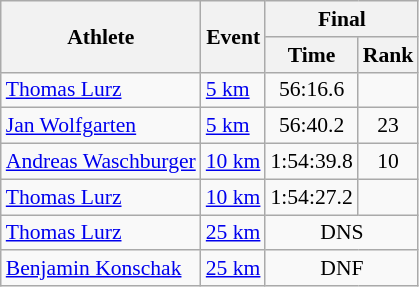<table class="wikitable" border="1" style="font-size:90%">
<tr>
<th rowspan=2>Athlete</th>
<th rowspan=2>Event</th>
<th colspan=2>Final</th>
</tr>
<tr>
<th>Time</th>
<th>Rank</th>
</tr>
<tr>
<td rowspan=1><a href='#'>Thomas Lurz</a></td>
<td><a href='#'>5 km</a></td>
<td align=center>56:16.6</td>
<td align=center></td>
</tr>
<tr>
<td rowspan=1><a href='#'>Jan Wolfgarten</a></td>
<td><a href='#'>5 km</a></td>
<td align=center>56:40.2</td>
<td align=center>23</td>
</tr>
<tr>
<td rowspan=1><a href='#'>Andreas Waschburger</a></td>
<td><a href='#'>10 km</a></td>
<td align=center>1:54:39.8</td>
<td align=center>10</td>
</tr>
<tr>
<td rowspan=1><a href='#'>Thomas Lurz</a></td>
<td><a href='#'>10 km</a></td>
<td align=center>1:54:27.2</td>
<td align=center></td>
</tr>
<tr>
<td rowspan=1><a href='#'>Thomas Lurz</a></td>
<td><a href='#'>25 km</a></td>
<td align=center colspan=2>DNS</td>
</tr>
<tr>
<td rowspan=1><a href='#'>Benjamin Konschak</a></td>
<td><a href='#'>25 km</a></td>
<td align=center colspan=2>DNF</td>
</tr>
</table>
